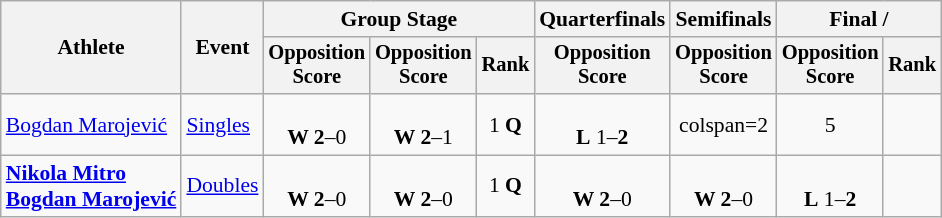<table class=wikitable style="font-size:90%">
<tr>
<th rowspan="2">Athlete</th>
<th rowspan="2">Event</th>
<th colspan=3>Group Stage</th>
<th>Quarterfinals</th>
<th>Semifinals</th>
<th colspan=2>Final / </th>
</tr>
<tr style="font-size:95%">
<th>Opposition<br>Score</th>
<th>Opposition<br>Score</th>
<th>Rank</th>
<th>Opposition<br>Score</th>
<th>Opposition<br>Score</th>
<th>Opposition<br>Score</th>
<th>Rank</th>
</tr>
<tr align=center>
<td align=left><a href='#'>Bogdan Marojević</a></td>
<td align=left><a href='#'>Singles</a></td>
<td><br><strong>W 2</strong>–0</td>
<td><br><strong>W 2</strong>–1</td>
<td>1 <strong>Q</strong></td>
<td><br><strong>L</strong> 1–<strong>2</strong></td>
<td>colspan=2 </td>
<td>5</td>
</tr>
<tr align=center>
<td align=left><strong><a href='#'>Nikola Mitro</a><br><a href='#'>Bogdan Marojević</a></strong></td>
<td align=left><a href='#'>Doubles</a></td>
<td><br><strong>W 2</strong>–0</td>
<td><br><strong>W 2</strong>–0</td>
<td>1 <strong>Q</strong></td>
<td><br><strong>W 2</strong>–0</td>
<td><br><strong>W 2</strong>–0</td>
<td><br><strong>L</strong> 1–<strong>2</strong></td>
<td></td>
</tr>
</table>
